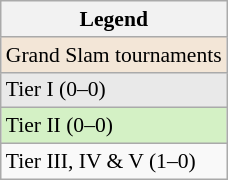<table class=wikitable style=font-size:90%>
<tr>
<th>Legend</th>
</tr>
<tr>
<td bgcolor=#f3e6d7>Grand Slam tournaments</td>
</tr>
<tr>
<td bgcolor=#e9e9e9>Tier I (0–0)</td>
</tr>
<tr>
<td bgcolor=#d4f1c5>Tier II (0–0)</td>
</tr>
<tr>
<td>Tier III, IV & V (1–0)</td>
</tr>
</table>
